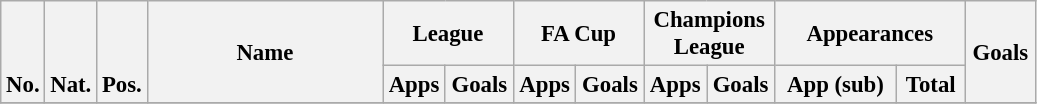<table class="wikitable" style="font-size: 95%; text-align: center;">
<tr>
<th rowspan="2" valign="bottom">No.</th>
<th rowspan="2" valign="bottom">Nat.</th>
<th rowspan="2" valign="bottom">Pos.</th>
<th rowspan="2" width="150">Name</th>
<th colspan="2" width="80">League</th>
<th colspan="2" width="80">FA Cup</th>
<th colspan="2" width="80">Champions League</th>
<th colspan="2" width="120">Appearances</th>
<th rowspan="2" width="40">Goals</th>
</tr>
<tr>
<th>Apps</th>
<th>Goals</th>
<th>Apps</th>
<th>Goals</th>
<th>Apps</th>
<th>Goals</th>
<th>App (sub)</th>
<th>Total</th>
</tr>
<tr>
</tr>
</table>
